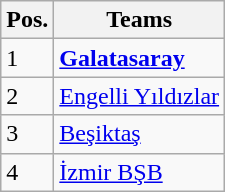<table class="wikitable">
<tr>
<th>Pos.</th>
<th>Teams</th>
</tr>
<tr>
<td>1</td>
<td> <strong><a href='#'>Galatasaray</a></strong></td>
</tr>
<tr>
<td>2</td>
<td> <a href='#'>Engelli Yıldızlar</a></td>
</tr>
<tr>
<td>3</td>
<td> <a href='#'>Beşiktaş</a></td>
</tr>
<tr>
<td>4</td>
<td> <a href='#'>İzmir BŞB</a></td>
</tr>
</table>
